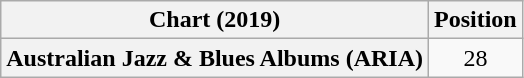<table class="wikitable plainrowheaders" style="text-align:center">
<tr>
<th scope="col">Chart (2019)</th>
<th scope="col">Position</th>
</tr>
<tr>
<th scope="row">Australian Jazz & Blues Albums (ARIA)</th>
<td>28</td>
</tr>
</table>
